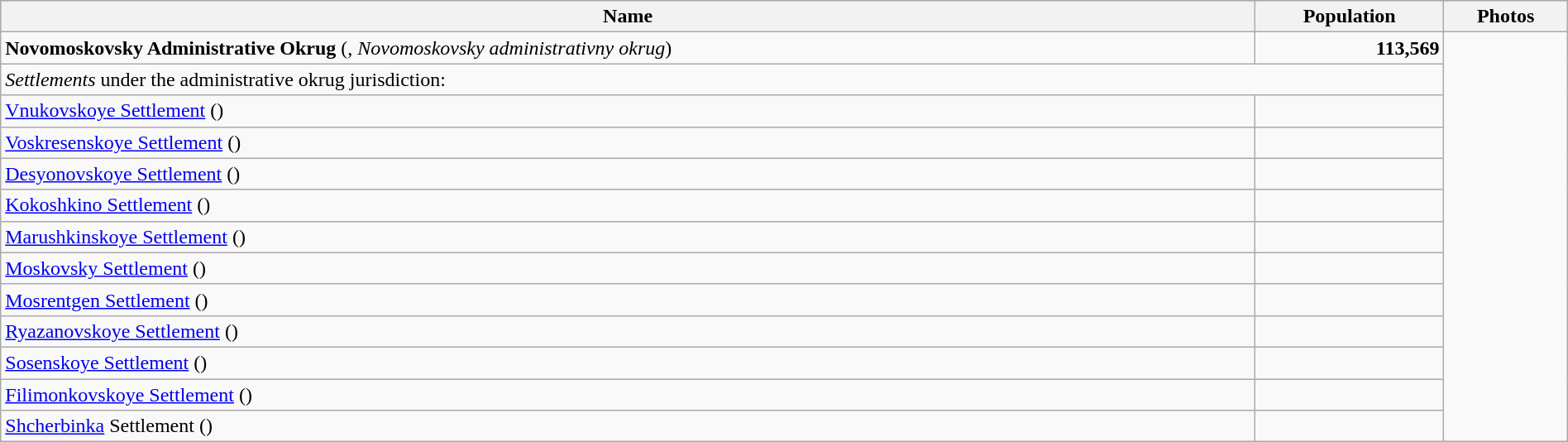<table width=100% class="wikitable">
<tr bgcolor="#CCCCFF" align="left">
<th>Name</th>
<th>Population</th>
<th>Photos</th>
</tr>
<tr>
<td><strong>Novomoskovsky Administrative Okrug</strong> (, <em>Novomoskovsky administrativny okrug</em>)</td>
<td align="right"><strong>113,569</strong></td>
<td rowspan=13></td>
</tr>
<tr>
<td colspan=2><em>Settlements</em> under the administrative okrug jurisdiction:</td>
</tr>
<tr>
<td><a href='#'>Vnukovskoye Settlement</a> ()</td>
<td align="right"></td>
</tr>
<tr>
<td><a href='#'>Voskresenskoye Settlement</a> ()</td>
<td align="right"></td>
</tr>
<tr>
<td><a href='#'>Desyonovskoye Settlement</a> ()</td>
<td align="right"></td>
</tr>
<tr>
<td><a href='#'>Kokoshkino Settlement</a> ()</td>
<td align="right"></td>
</tr>
<tr>
<td><a href='#'>Marushkinskoye Settlement</a> ()</td>
<td align="right"></td>
</tr>
<tr>
<td><a href='#'>Moskovsky Settlement</a> ()</td>
<td align="right"></td>
</tr>
<tr>
<td><a href='#'>Mosrentgen Settlement</a> ()</td>
<td align="right"></td>
</tr>
<tr>
<td><a href='#'>Ryazanovskoye Settlement</a> ()</td>
<td align="right"></td>
</tr>
<tr>
<td><a href='#'>Sosenskoye Settlement</a> ()</td>
<td align="right"></td>
</tr>
<tr>
<td><a href='#'>Filimonkovskoye Settlement</a> ()</td>
<td align="right"></td>
</tr>
<tr>
<td><a href='#'>Shcherbinka</a> Settlement ()</td>
<td align="right"></td>
</tr>
</table>
